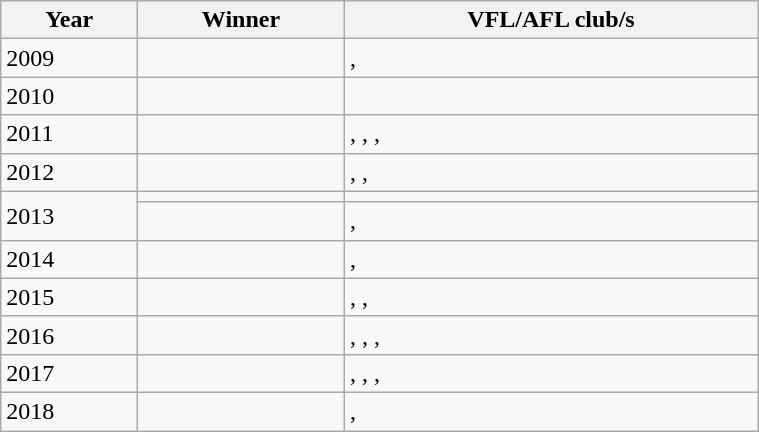<table class="wikitable sortable" width="40%">
<tr bgcolor="#efefef">
<th>Year</th>
<th>Winner</th>
<th>VFL/AFL club/s</th>
</tr>
<tr>
<td>2009</td>
<td></td>
<td>, </td>
</tr>
<tr>
<td>2010</td>
<td></td>
<td></td>
</tr>
<tr>
<td>2011</td>
<td></td>
<td>, , , </td>
</tr>
<tr>
<td>2012</td>
<td></td>
<td>, , </td>
</tr>
<tr>
<td rowspan=2>2013</td>
<td></td>
<td></td>
</tr>
<tr>
<td></td>
<td>, </td>
</tr>
<tr>
<td>2014</td>
<td></td>
<td>, </td>
</tr>
<tr>
<td>2015</td>
<td></td>
<td>, , </td>
</tr>
<tr>
<td>2016</td>
<td></td>
<td>, , , </td>
</tr>
<tr>
<td>2017</td>
<td></td>
<td>, , , </td>
</tr>
<tr>
<td>2018</td>
<td></td>
<td>, </td>
</tr>
</table>
